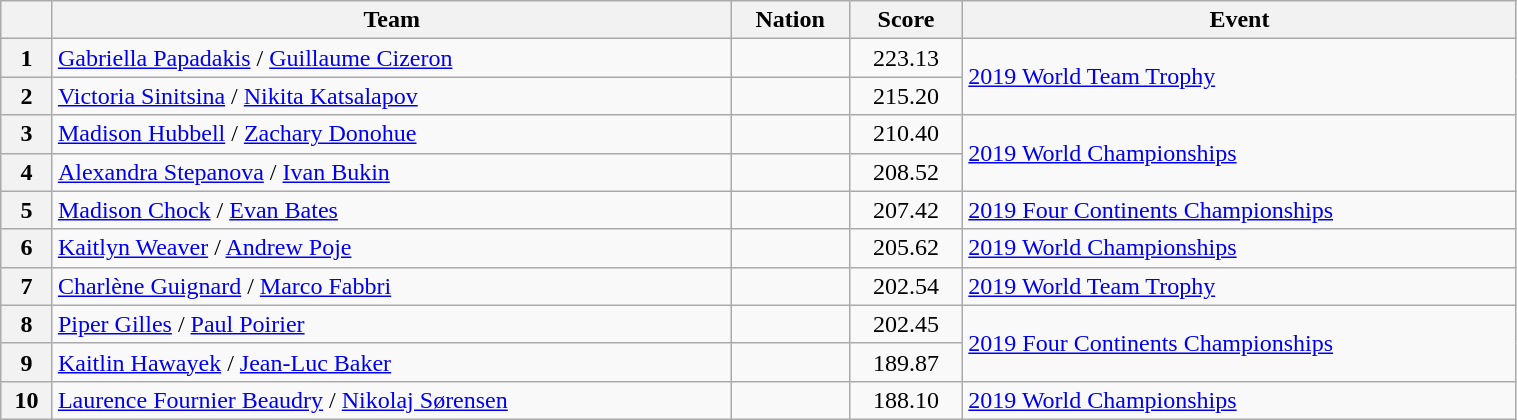<table class="wikitable sortable" style="text-align:left; width:80%">
<tr>
<th scope="col"></th>
<th scope="col">Team</th>
<th scope="col">Nation</th>
<th scope="col">Score</th>
<th scope="col">Event</th>
</tr>
<tr>
<th scope="row">1</th>
<td><a href='#'>Gabriella Papadakis</a> / <a href='#'>Guillaume Cizeron</a></td>
<td></td>
<td style="text-align:center;">223.13</td>
<td rowspan="2"><a href='#'>2019 World Team Trophy</a></td>
</tr>
<tr>
<th scope="row">2</th>
<td><a href='#'>Victoria Sinitsina</a> / <a href='#'>Nikita Katsalapov</a></td>
<td></td>
<td style="text-align:center;">215.20</td>
</tr>
<tr>
<th scope="row">3</th>
<td><a href='#'>Madison Hubbell</a> / <a href='#'>Zachary Donohue</a></td>
<td></td>
<td style="text-align:center;">210.40</td>
<td rowspan="2"><a href='#'>2019 World Championships</a></td>
</tr>
<tr>
<th scope="row">4</th>
<td><a href='#'>Alexandra Stepanova</a> / <a href='#'>Ivan Bukin</a></td>
<td></td>
<td style="text-align:center;">208.52</td>
</tr>
<tr>
<th scope="row">5</th>
<td><a href='#'>Madison Chock</a> / <a href='#'>Evan Bates</a></td>
<td></td>
<td style="text-align:center;">207.42</td>
<td><a href='#'>2019 Four Continents Championships</a></td>
</tr>
<tr>
<th scope="row">6</th>
<td><a href='#'>Kaitlyn Weaver</a> / <a href='#'>Andrew Poje</a></td>
<td></td>
<td style="text-align:center;">205.62</td>
<td><a href='#'>2019 World Championships</a></td>
</tr>
<tr>
<th scope="row">7</th>
<td><a href='#'>Charlène Guignard</a> / <a href='#'>Marco Fabbri</a></td>
<td></td>
<td style="text-align:center;">202.54</td>
<td><a href='#'>2019 World Team Trophy</a></td>
</tr>
<tr>
<th scope="row">8</th>
<td><a href='#'>Piper Gilles</a> / <a href='#'>Paul Poirier</a></td>
<td></td>
<td style="text-align:center;">202.45</td>
<td rowspan="2"><a href='#'>2019 Four Continents Championships</a></td>
</tr>
<tr>
<th scope="row">9</th>
<td><a href='#'>Kaitlin Hawayek</a> / <a href='#'>Jean-Luc Baker</a></td>
<td></td>
<td style="text-align:center;">189.87</td>
</tr>
<tr>
<th scope="row">10</th>
<td><a href='#'>Laurence Fournier Beaudry</a> / <a href='#'>Nikolaj Sørensen</a></td>
<td></td>
<td style="text-align:center;">188.10</td>
<td><a href='#'>2019 World Championships</a></td>
</tr>
</table>
